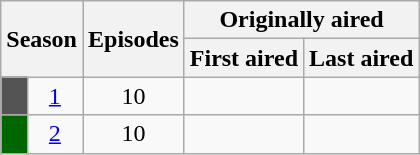<table class="wikitable plainrowheaders" style="text-align:center;">
<tr>
<th colspan="2" rowspan="2">Season</th>
<th rowspan="2">Episodes</th>
<th colspan="2">Originally aired</th>
</tr>
<tr>
<th>First aired</th>
<th>Last aired</th>
</tr>
<tr>
<td style="background: #545454;"></td>
<td><a href='#'>1</a></td>
<td>10</td>
<td></td>
<td></td>
</tr>
<tr>
<td style="background: #006600;"></td>
<td><a href='#'>2</a></td>
<td>10</td>
<td></td>
<td></td>
</tr>
</table>
